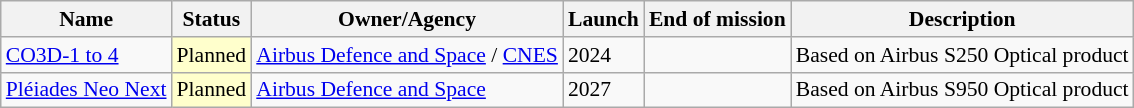<table class="sortable wikitable" style="font-size:90%;">
<tr>
<th>Name</th>
<th>Status</th>
<th>Owner/Agency</th>
<th>Launch  </th>
<th>End of mission</th>
<th>Description</th>
</tr>
<tr>
<td><a href='#'>CO3D-1 to 4</a></td>
<td style="background:#ffc;">Planned</td>
<td><a href='#'>Airbus Defence and Space</a> / <a href='#'>CNES</a></td>
<td>2024</td>
<td></td>
<td>Based on Airbus S250 Optical product</td>
</tr>
<tr>
<td><a href='#'>Pléiades Neo Next </a></td>
<td style="background:#ffc;">Planned</td>
<td><a href='#'>Airbus Defence and Space</a></td>
<td>2027</td>
<td></td>
<td>Based on Airbus S950 Optical product</td>
</tr>
</table>
